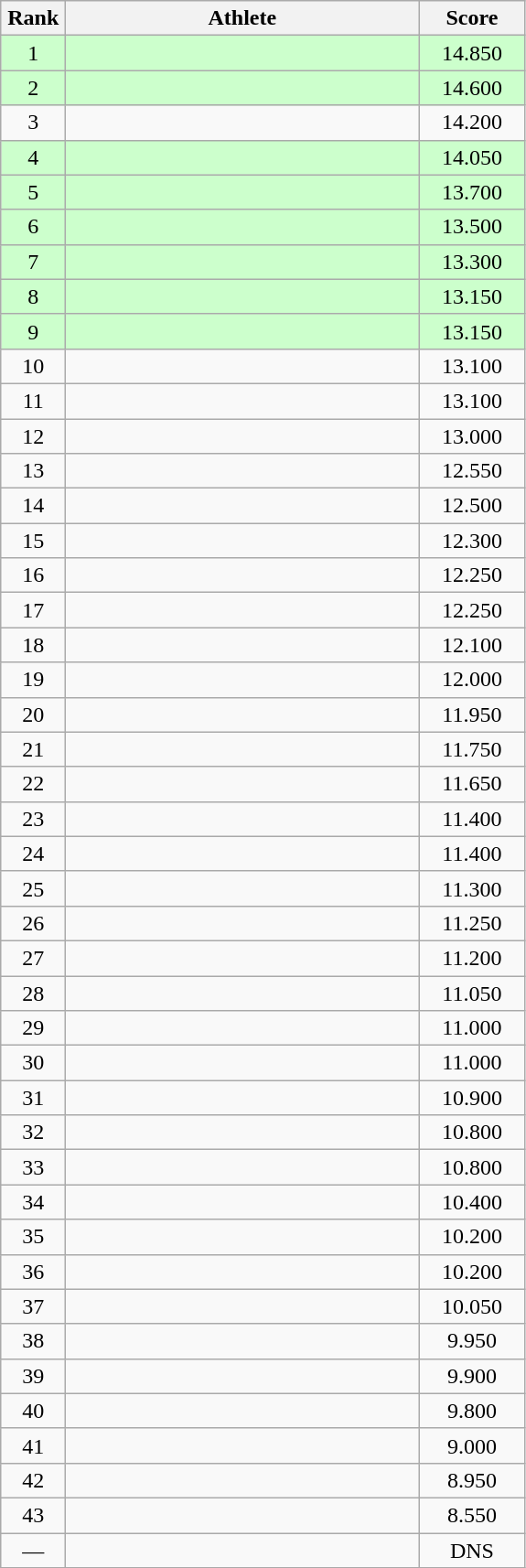<table class=wikitable style="text-align:center">
<tr>
<th width=40>Rank</th>
<th width=250>Athlete</th>
<th width=70>Score</th>
</tr>
<tr bgcolor="ccffcc">
<td>1</td>
<td align=left></td>
<td>14.850</td>
</tr>
<tr bgcolor="ccffcc">
<td>2</td>
<td align=left></td>
<td>14.600</td>
</tr>
<tr>
<td>3</td>
<td align=left></td>
<td>14.200</td>
</tr>
<tr bgcolor="ccffcc">
<td>4</td>
<td align=left></td>
<td>14.050</td>
</tr>
<tr bgcolor="ccffcc">
<td>5</td>
<td align=left></td>
<td>13.700</td>
</tr>
<tr bgcolor="ccffcc">
<td>6</td>
<td align=left></td>
<td>13.500</td>
</tr>
<tr bgcolor="ccffcc">
<td>7</td>
<td align=left></td>
<td>13.300</td>
</tr>
<tr bgcolor="ccffcc">
<td>8</td>
<td align=left></td>
<td>13.150</td>
</tr>
<tr bgcolor="ccffcc">
<td>9</td>
<td align=left></td>
<td>13.150</td>
</tr>
<tr>
<td>10</td>
<td align=left></td>
<td>13.100</td>
</tr>
<tr>
<td>11</td>
<td align=left></td>
<td>13.100</td>
</tr>
<tr>
<td>12</td>
<td align=left></td>
<td>13.000</td>
</tr>
<tr>
<td>13</td>
<td align=left></td>
<td>12.550</td>
</tr>
<tr>
<td>14</td>
<td align=left></td>
<td>12.500</td>
</tr>
<tr>
<td>15</td>
<td align=left></td>
<td>12.300</td>
</tr>
<tr>
<td>16</td>
<td align=left></td>
<td>12.250</td>
</tr>
<tr>
<td>17</td>
<td align=left></td>
<td>12.250</td>
</tr>
<tr>
<td>18</td>
<td align=left></td>
<td>12.100</td>
</tr>
<tr>
<td>19</td>
<td align=left></td>
<td>12.000</td>
</tr>
<tr>
<td>20</td>
<td align=left></td>
<td>11.950</td>
</tr>
<tr>
<td>21</td>
<td align=left></td>
<td>11.750</td>
</tr>
<tr>
<td>22</td>
<td align=left></td>
<td>11.650</td>
</tr>
<tr>
<td>23</td>
<td align=left></td>
<td>11.400</td>
</tr>
<tr>
<td>24</td>
<td align=left></td>
<td>11.400</td>
</tr>
<tr>
<td>25</td>
<td align=left></td>
<td>11.300</td>
</tr>
<tr>
<td>26</td>
<td align=left></td>
<td>11.250</td>
</tr>
<tr>
<td>27</td>
<td align=left></td>
<td>11.200</td>
</tr>
<tr>
<td>28</td>
<td align=left></td>
<td>11.050</td>
</tr>
<tr>
<td>29</td>
<td align=left></td>
<td>11.000</td>
</tr>
<tr>
<td>30</td>
<td align=left></td>
<td>11.000</td>
</tr>
<tr>
<td>31</td>
<td align=left></td>
<td>10.900</td>
</tr>
<tr>
<td>32</td>
<td align=left></td>
<td>10.800</td>
</tr>
<tr>
<td>33</td>
<td align=left></td>
<td>10.800</td>
</tr>
<tr>
<td>34</td>
<td align=left></td>
<td>10.400</td>
</tr>
<tr>
<td>35</td>
<td align=left></td>
<td>10.200</td>
</tr>
<tr>
<td>36</td>
<td align=left></td>
<td>10.200</td>
</tr>
<tr>
<td>37</td>
<td align=left></td>
<td>10.050</td>
</tr>
<tr>
<td>38</td>
<td align=left></td>
<td>9.950</td>
</tr>
<tr>
<td>39</td>
<td align=left></td>
<td>9.900</td>
</tr>
<tr>
<td>40</td>
<td align=left></td>
<td>9.800</td>
</tr>
<tr>
<td>41</td>
<td align=left></td>
<td>9.000</td>
</tr>
<tr>
<td>42</td>
<td align=left></td>
<td>8.950</td>
</tr>
<tr>
<td>43</td>
<td align=left></td>
<td>8.550</td>
</tr>
<tr>
<td>—</td>
<td align=left></td>
<td>DNS</td>
</tr>
</table>
